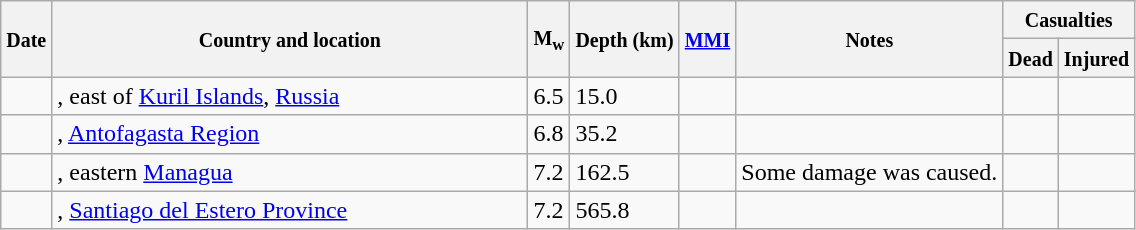<table class="wikitable sortable sort-under" style="border:1px black; margin-left:1em;">
<tr>
<th rowspan="2"><small>Date</small></th>
<th rowspan="2" style="width: 310px"><small>Country and location</small></th>
<th rowspan="2"><small>M<sub>w</sub></small></th>
<th rowspan="2"><small>Depth (km)</small></th>
<th rowspan="2"><small><a href='#'>MMI</a></small></th>
<th rowspan="2" class="unsortable"><small>Notes</small></th>
<th colspan="2"><small>Casualties</small></th>
</tr>
<tr>
<th><small>Dead</small></th>
<th><small>Injured</small></th>
</tr>
<tr>
<td></td>
<td>, east of <a href='#'>Kuril Islands</a>, <a href='#'>Russia</a></td>
<td>6.5</td>
<td>15.0</td>
<td></td>
<td></td>
<td></td>
<td></td>
</tr>
<tr>
<td></td>
<td>, <a href='#'>Antofagasta Region</a></td>
<td>6.8</td>
<td>35.2</td>
<td></td>
<td></td>
<td></td>
<td></td>
</tr>
<tr>
<td></td>
<td>, eastern <a href='#'>Managua</a></td>
<td>7.2</td>
<td>162.5</td>
<td></td>
<td>Some damage was caused.</td>
<td></td>
<td></td>
</tr>
<tr>
<td></td>
<td>, <a href='#'>Santiago del Estero Province</a></td>
<td>7.2</td>
<td>565.8</td>
<td></td>
<td></td>
<td></td>
<td></td>
</tr>
</table>
